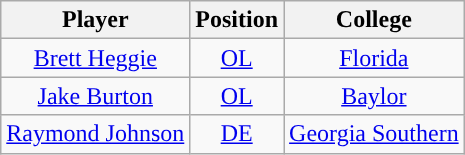<table class="wikitable" style="text-align:center">
<tr>
<th>Player</th>
<th>Position</th>
<th>College</th>
</tr>
<tr>
<td><a href='#'>Brett Heggie</a></td>
<td><a href='#'>OL</a></td>
<td><a href='#'>Florida</a></td>
</tr>
<tr>
<td><a href='#'>Jake Burton</a></td>
<td><a href='#'>OL</a></td>
<td><a href='#'>Baylor</a></td>
</tr>
<tr>
<td><a href='#'>Raymond Johnson</a></td>
<td><a href='#'>DE</a></td>
<td><a href='#'>Georgia Southern</a></td>
</tr>
</table>
